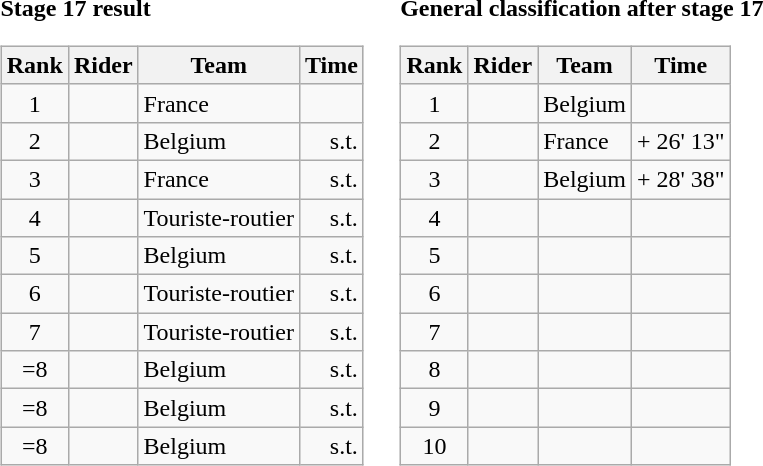<table>
<tr>
<td><strong>Stage 17 result</strong><br><table class="wikitable">
<tr>
<th scope="col">Rank</th>
<th scope="col">Rider</th>
<th scope="col">Team</th>
<th scope="col">Time</th>
</tr>
<tr>
<td style="text-align:center;">1</td>
<td></td>
<td>France</td>
<td style="text-align:right;"></td>
</tr>
<tr>
<td style="text-align:center;">2</td>
<td></td>
<td>Belgium</td>
<td style="text-align:right;">s.t.</td>
</tr>
<tr>
<td style="text-align:center;">3</td>
<td></td>
<td>France</td>
<td style="text-align:right;">s.t.</td>
</tr>
<tr>
<td style="text-align:center;">4</td>
<td></td>
<td>Touriste-routier</td>
<td style="text-align:right;">s.t.</td>
</tr>
<tr>
<td style="text-align:center;">5</td>
<td></td>
<td>Belgium</td>
<td style="text-align:right;">s.t.</td>
</tr>
<tr>
<td style="text-align:center;">6</td>
<td></td>
<td>Touriste-routier</td>
<td style="text-align:right;">s.t.</td>
</tr>
<tr>
<td style="text-align:center;">7</td>
<td></td>
<td>Touriste-routier</td>
<td style="text-align:right;">s.t.</td>
</tr>
<tr>
<td style="text-align:center;">=8</td>
<td></td>
<td>Belgium</td>
<td style="text-align:right;">s.t.</td>
</tr>
<tr>
<td style="text-align:center;">=8</td>
<td></td>
<td>Belgium</td>
<td style="text-align:right;">s.t.</td>
</tr>
<tr>
<td style="text-align:center;">=8</td>
<td></td>
<td>Belgium</td>
<td style="text-align:right;">s.t.</td>
</tr>
</table>
</td>
<td></td>
<td><strong>General classification after stage 17</strong><br><table class="wikitable">
<tr>
<th scope="col">Rank</th>
<th scope="col">Rider</th>
<th scope="col">Team</th>
<th scope="col">Time</th>
</tr>
<tr>
<td style="text-align:center;">1</td>
<td></td>
<td>Belgium</td>
<td style="text-align:right;"></td>
</tr>
<tr>
<td style="text-align:center;">2</td>
<td></td>
<td>France</td>
<td style="text-align:right;">+ 26' 13"</td>
</tr>
<tr>
<td style="text-align:center;">3</td>
<td></td>
<td>Belgium</td>
<td style="text-align:right;">+ 28' 38"</td>
</tr>
<tr>
<td style="text-align:center;">4</td>
<td></td>
<td></td>
<td></td>
</tr>
<tr>
<td style="text-align:center;">5</td>
<td></td>
<td></td>
<td></td>
</tr>
<tr>
<td style="text-align:center;">6</td>
<td></td>
<td></td>
<td></td>
</tr>
<tr>
<td style="text-align:center;">7</td>
<td></td>
<td></td>
<td></td>
</tr>
<tr>
<td style="text-align:center;">8</td>
<td></td>
<td></td>
<td></td>
</tr>
<tr>
<td style="text-align:center;">9</td>
<td></td>
<td></td>
<td></td>
</tr>
<tr>
<td style="text-align:center;">10</td>
<td></td>
<td></td>
<td></td>
</tr>
</table>
</td>
</tr>
</table>
